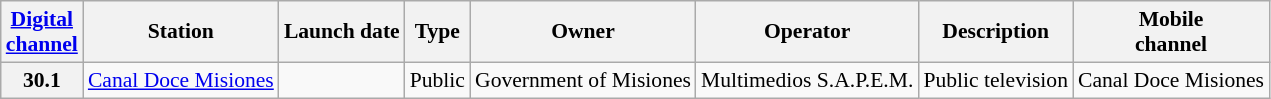<table class="wikitable sortable" style="font-size: 90%;">
<tr>
<th><a href='#'>Digital<br>channel</a></th>
<th>Station</th>
<th>Launch date</th>
<th>Type</th>
<th>Owner</th>
<th>Operator</th>
<th>Description</th>
<th>Mobile<br>channel</th>
</tr>
<tr>
<th>30.1</th>
<td><a href='#'>Canal Doce Misiones</a></td>
<td></td>
<td>Public</td>
<td>Government of Misiones</td>
<td>Multimedios S.A.P.E.M.</td>
<td>Public television</td>
<td>Canal Doce Misiones</td>
</tr>
</table>
